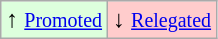<table class="wikitable" align="center">
<tr>
<td style="background:#ddffdd">↑ <small><a href='#'>Promoted</a></small></td>
<td style="background:#ffcccc">↓ <small><a href='#'>Relegated</a></small></td>
</tr>
</table>
